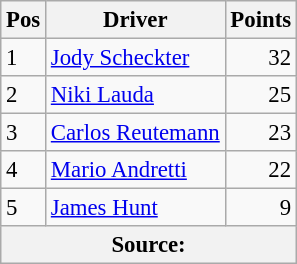<table class="wikitable" style="font-size: 95%;">
<tr>
<th>Pos</th>
<th>Driver</th>
<th>Points</th>
</tr>
<tr>
<td>1</td>
<td> <a href='#'>Jody Scheckter</a></td>
<td align="right">32</td>
</tr>
<tr>
<td>2</td>
<td> <a href='#'>Niki Lauda</a></td>
<td align="right">25</td>
</tr>
<tr>
<td>3</td>
<td> <a href='#'>Carlos Reutemann</a></td>
<td align="right">23</td>
</tr>
<tr>
<td>4</td>
<td> <a href='#'>Mario Andretti</a></td>
<td align="right">22</td>
</tr>
<tr>
<td>5</td>
<td> <a href='#'>James Hunt</a></td>
<td align="right">9</td>
</tr>
<tr>
<th colspan=4>Source:</th>
</tr>
</table>
